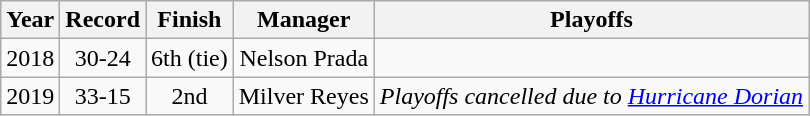<table class="wikitable">
<tr>
<th>Year</th>
<th>Record</th>
<th>Finish</th>
<th>Manager</th>
<th>Playoffs</th>
</tr>
<tr align=center>
<td>2018</td>
<td>30-24</td>
<td>6th (tie)</td>
<td>Nelson Prada</td>
<td></td>
</tr>
<tr align=center>
<td>2019</td>
<td>33-15</td>
<td>2nd</td>
<td>Milver Reyes</td>
<td><em>Playoffs cancelled due to <a href='#'>Hurricane Dorian</a></em></td>
</tr>
</table>
